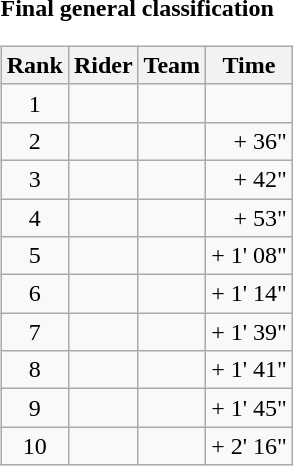<table>
<tr>
<td><strong>Final general classification</strong><br><table class="wikitable">
<tr>
<th scope="col">Rank</th>
<th scope="col">Rider</th>
<th scope="col">Team</th>
<th scope="col">Time</th>
</tr>
<tr>
<td style="text-align:center;">1</td>
<td></td>
<td></td>
<td style="text-align:right;"></td>
</tr>
<tr>
<td style="text-align:center;">2</td>
<td></td>
<td></td>
<td style="text-align:right;">+ 36"</td>
</tr>
<tr>
<td style="text-align:center;">3</td>
<td></td>
<td></td>
<td style="text-align:right;">+ 42"</td>
</tr>
<tr>
<td style="text-align:center;">4</td>
<td></td>
<td></td>
<td style="text-align:right;">+ 53"</td>
</tr>
<tr>
<td style="text-align:center;">5</td>
<td></td>
<td></td>
<td style="text-align:right;">+ 1' 08"</td>
</tr>
<tr>
<td style="text-align:center;">6</td>
<td></td>
<td></td>
<td style="text-align:right;">+ 1' 14"</td>
</tr>
<tr>
<td style="text-align:center;">7</td>
<td></td>
<td></td>
<td style="text-align:right;">+ 1' 39"</td>
</tr>
<tr>
<td style="text-align:center;">8</td>
<td></td>
<td></td>
<td style="text-align:right;">+ 1' 41"</td>
</tr>
<tr>
<td style="text-align:center;">9</td>
<td></td>
<td></td>
<td style="text-align:right;">+ 1' 45"</td>
</tr>
<tr>
<td style="text-align:center;">10</td>
<td></td>
<td></td>
<td style="text-align:right;">+ 2' 16"</td>
</tr>
</table>
</td>
</tr>
</table>
